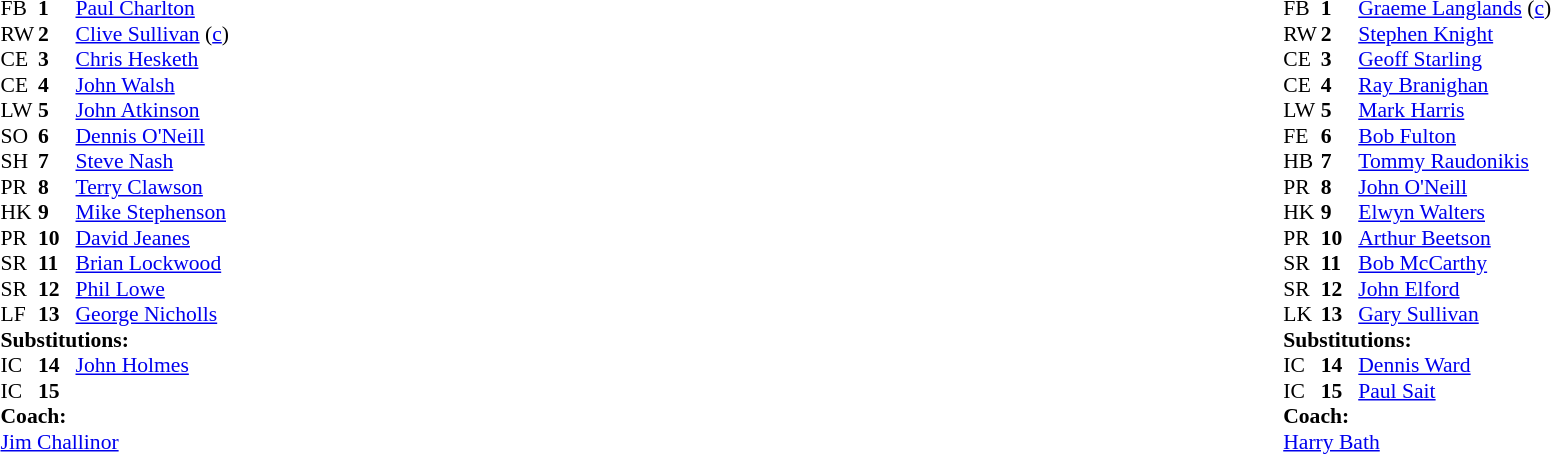<table width="100%">
<tr>
<td valign="top" width="50%"><br><table style="font-size: 90%" cellspacing="0" cellpadding="0">
<tr>
<th width="25"></th>
<th width="25"></th>
</tr>
<tr>
<td>FB</td>
<td><strong>1</strong></td>
<td> <a href='#'>Paul Charlton</a></td>
</tr>
<tr>
<td>RW</td>
<td><strong>2</strong></td>
<td> <a href='#'>Clive Sullivan</a> (<a href='#'>c</a>)</td>
</tr>
<tr>
<td>CE</td>
<td><strong>3</strong></td>
<td> <a href='#'>Chris Hesketh</a></td>
</tr>
<tr>
<td>CE</td>
<td><strong>4</strong></td>
<td> <a href='#'>John Walsh</a></td>
</tr>
<tr>
<td>LW</td>
<td><strong>5</strong></td>
<td> <a href='#'>John Atkinson</a></td>
</tr>
<tr>
<td>SO</td>
<td><strong>6</strong></td>
<td> <a href='#'>Dennis O'Neill</a></td>
</tr>
<tr>
<td>SH</td>
<td><strong>7</strong></td>
<td> <a href='#'>Steve Nash</a></td>
</tr>
<tr>
<td>PR</td>
<td><strong>8</strong></td>
<td> <a href='#'>Terry Clawson</a></td>
</tr>
<tr>
<td>HK</td>
<td><strong>9</strong></td>
<td> <a href='#'>Mike Stephenson</a></td>
</tr>
<tr>
<td>PR</td>
<td><strong>10</strong></td>
<td> <a href='#'>David Jeanes</a></td>
</tr>
<tr>
<td>SR</td>
<td><strong>11</strong></td>
<td> <a href='#'>Brian Lockwood</a></td>
</tr>
<tr>
<td>SR</td>
<td><strong>12</strong></td>
<td> <a href='#'>Phil Lowe</a></td>
</tr>
<tr>
<td>LF</td>
<td><strong>13</strong></td>
<td> <a href='#'>George Nicholls</a></td>
</tr>
<tr>
<td colspan=3><strong>Substitutions:</strong></td>
</tr>
<tr>
<td>IC</td>
<td><strong>14</strong></td>
<td> <a href='#'>John Holmes</a></td>
</tr>
<tr>
<td>IC</td>
<td><strong>15</strong></td>
<td></td>
</tr>
<tr>
<td colspan=3><strong>Coach:</strong></td>
</tr>
<tr>
<td colspan="4"> <a href='#'>Jim Challinor</a></td>
</tr>
</table>
</td>
<td valign="top" width="50%"><br><table style="font-size: 90%" cellspacing="0" cellpadding="0" align="center">
<tr>
<th width="25"></th>
<th width="25"></th>
</tr>
<tr>
<td>FB</td>
<td><strong>1</strong></td>
<td> <a href='#'>Graeme Langlands</a> (<a href='#'>c</a>)</td>
</tr>
<tr>
<td>RW</td>
<td><strong>2</strong></td>
<td> <a href='#'>Stephen Knight</a></td>
</tr>
<tr>
<td>CE</td>
<td><strong>3</strong></td>
<td> <a href='#'>Geoff Starling</a></td>
</tr>
<tr>
<td>CE</td>
<td><strong>4</strong></td>
<td> <a href='#'>Ray Branighan</a></td>
</tr>
<tr>
<td>LW</td>
<td><strong>5</strong></td>
<td> <a href='#'>Mark Harris</a></td>
</tr>
<tr>
<td>FE</td>
<td><strong>6</strong></td>
<td> <a href='#'>Bob Fulton</a></td>
</tr>
<tr>
<td>HB</td>
<td><strong>7</strong></td>
<td> <a href='#'>Tommy Raudonikis</a></td>
</tr>
<tr>
<td>PR</td>
<td><strong>8</strong></td>
<td> <a href='#'>John O'Neill</a></td>
</tr>
<tr>
<td>HK</td>
<td><strong>9</strong></td>
<td> <a href='#'>Elwyn Walters</a></td>
</tr>
<tr>
<td>PR</td>
<td><strong>10</strong></td>
<td> <a href='#'>Arthur Beetson</a></td>
</tr>
<tr>
<td>SR</td>
<td><strong>11</strong></td>
<td> <a href='#'>Bob McCarthy</a></td>
</tr>
<tr>
<td>SR</td>
<td><strong>12</strong></td>
<td> <a href='#'>John Elford</a></td>
</tr>
<tr>
<td>LK</td>
<td><strong>13</strong></td>
<td> <a href='#'>Gary Sullivan</a></td>
</tr>
<tr>
<td colspan=3><strong>Substitutions:</strong></td>
</tr>
<tr>
<td>IC</td>
<td><strong>14</strong></td>
<td> <a href='#'>Dennis Ward</a></td>
</tr>
<tr>
<td>IC</td>
<td><strong>15</strong></td>
<td> <a href='#'>Paul Sait</a></td>
</tr>
<tr>
<td colspan=3><strong>Coach:</strong></td>
</tr>
<tr>
<td colspan="4"> <a href='#'>Harry Bath</a></td>
</tr>
</table>
</td>
</tr>
</table>
